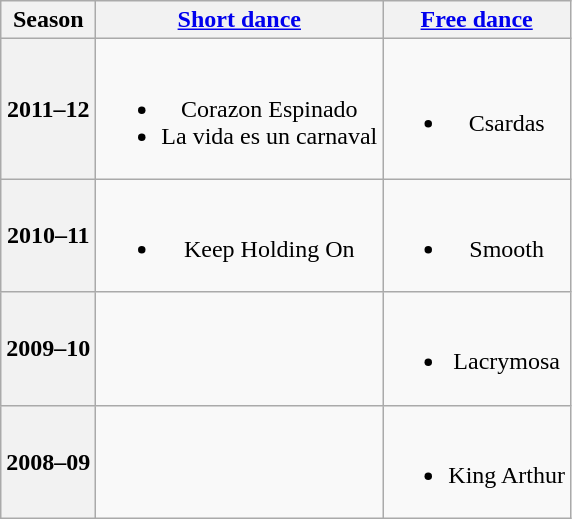<table class=wikitable style=text-align:center>
<tr>
<th>Season</th>
<th><a href='#'>Short dance</a></th>
<th><a href='#'>Free dance</a></th>
</tr>
<tr>
<th>2011–12 <br></th>
<td><br><ul><li> Corazon Espinado <br></li><li> La vida es un carnaval <br></li></ul></td>
<td><br><ul><li>Csardas <br></li></ul></td>
</tr>
<tr>
<th>2010–11 <br></th>
<td><br><ul><li>Keep Holding On <br></li></ul></td>
<td><br><ul><li>Smooth <br></li></ul></td>
</tr>
<tr>
<th>2009–10 <br></th>
<td></td>
<td><br><ul><li>Lacrymosa <br></li></ul></td>
</tr>
<tr>
<th>2008–09 <br></th>
<td></td>
<td><br><ul><li>King Arthur</li></ul></td>
</tr>
</table>
